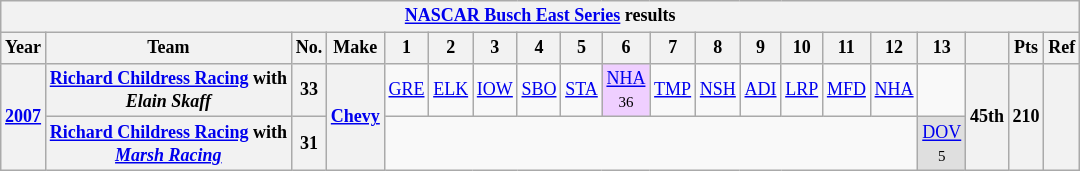<table class="wikitable" style="text-align:center; font-size:75%">
<tr>
<th colspan=45><a href='#'>NASCAR Busch East Series</a> results</th>
</tr>
<tr>
<th>Year</th>
<th>Team</th>
<th>No.</th>
<th>Make</th>
<th>1</th>
<th>2</th>
<th>3</th>
<th>4</th>
<th>5</th>
<th>6</th>
<th>7</th>
<th>8</th>
<th>9</th>
<th>10</th>
<th>11</th>
<th>12</th>
<th>13</th>
<th></th>
<th>Pts</th>
<th>Ref</th>
</tr>
<tr>
<th rowspan=2><a href='#'>2007</a></th>
<th><a href='#'>Richard Childress Racing</a> with <br><em>Elain Skaff</em></th>
<th>33</th>
<th rowspan=2><a href='#'>Chevy</a></th>
<td><a href='#'>GRE</a></td>
<td><a href='#'>ELK</a></td>
<td><a href='#'>IOW</a></td>
<td><a href='#'>SBO</a></td>
<td><a href='#'>STA</a></td>
<td style="background:#EFCFFF;"><a href='#'>NHA</a><br><small>36</small></td>
<td><a href='#'>TMP</a></td>
<td><a href='#'>NSH</a></td>
<td><a href='#'>ADI</a></td>
<td><a href='#'>LRP</a></td>
<td><a href='#'>MFD</a></td>
<td><a href='#'>NHA</a></td>
<td></td>
<th rowspan=2>45th</th>
<th rowspan=2>210</th>
<th rowspan=2></th>
</tr>
<tr>
<th><a href='#'>Richard Childress Racing</a> with <br> <em><a href='#'>Marsh Racing</a></em></th>
<th>31</th>
<td colspan=12></td>
<td style="background:#DFDFDF;"><a href='#'>DOV</a><br><small>5</small></td>
</tr>
</table>
